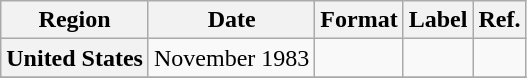<table class="wikitable plainrowheaders">
<tr>
<th scope="col">Region</th>
<th scope="col">Date</th>
<th scope="col">Format</th>
<th scope="col">Label</th>
<th scope="col">Ref.</th>
</tr>
<tr>
<th scope="row">United States</th>
<td>November 1983</td>
<td></td>
<td></td>
<td></td>
</tr>
<tr>
</tr>
</table>
